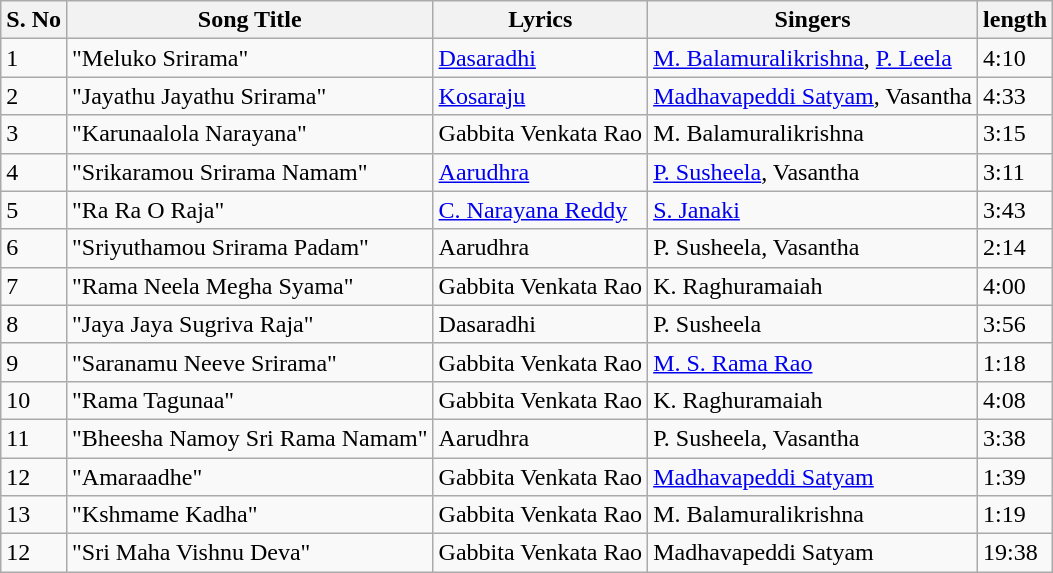<table class="wikitable">
<tr>
<th>S. No</th>
<th>Song Title</th>
<th>Lyrics</th>
<th>Singers</th>
<th>length</th>
</tr>
<tr>
<td>1</td>
<td>"Meluko Srirama"</td>
<td><a href='#'>Dasaradhi</a></td>
<td><a href='#'>M. Balamuralikrishna</a>, <a href='#'>P. Leela</a></td>
<td>4:10</td>
</tr>
<tr>
<td>2</td>
<td>"Jayathu Jayathu Srirama"</td>
<td><a href='#'>Kosaraju</a></td>
<td><a href='#'>Madhavapeddi Satyam</a>, Vasantha</td>
<td>4:33</td>
</tr>
<tr>
<td>3</td>
<td>"Karunaalola Narayana"</td>
<td>Gabbita Venkata Rao</td>
<td>M. Balamuralikrishna</td>
<td>3:15</td>
</tr>
<tr>
<td>4</td>
<td>"Srikaramou Srirama Namam"</td>
<td><a href='#'>Aarudhra</a></td>
<td><a href='#'>P. Susheela</a>, Vasantha</td>
<td>3:11</td>
</tr>
<tr>
<td>5</td>
<td>"Ra Ra O Raja"</td>
<td><a href='#'>C. Narayana Reddy</a></td>
<td><a href='#'>S. Janaki</a></td>
<td>3:43</td>
</tr>
<tr>
<td>6</td>
<td>"Sriyuthamou Srirama Padam"</td>
<td>Aarudhra</td>
<td>P. Susheela, Vasantha</td>
<td>2:14</td>
</tr>
<tr>
<td>7</td>
<td>"Rama Neela Megha Syama"</td>
<td>Gabbita Venkata Rao</td>
<td>K. Raghuramaiah</td>
<td>4:00</td>
</tr>
<tr>
<td>8</td>
<td>"Jaya Jaya Sugriva Raja"</td>
<td>Dasaradhi</td>
<td>P. Susheela</td>
<td>3:56</td>
</tr>
<tr>
<td>9</td>
<td>"Saranamu Neeve Srirama"</td>
<td>Gabbita Venkata Rao</td>
<td><a href='#'>M. S. Rama Rao</a></td>
<td>1:18</td>
</tr>
<tr>
<td>10</td>
<td>"Rama Tagunaa"</td>
<td>Gabbita Venkata Rao</td>
<td>K. Raghuramaiah</td>
<td>4:08</td>
</tr>
<tr>
<td>11</td>
<td>"Bheesha Namoy Sri Rama Namam"</td>
<td>Aarudhra</td>
<td>P. Susheela, Vasantha</td>
<td>3:38</td>
</tr>
<tr>
<td>12</td>
<td>"Amaraadhe"</td>
<td>Gabbita Venkata Rao</td>
<td><a href='#'>Madhavapeddi Satyam</a></td>
<td>1:39</td>
</tr>
<tr>
<td>13</td>
<td>"Kshmame Kadha"</td>
<td>Gabbita Venkata Rao</td>
<td>M. Balamuralikrishna</td>
<td>1:19</td>
</tr>
<tr>
<td>12</td>
<td>"Sri Maha Vishnu Deva"</td>
<td>Gabbita Venkata Rao</td>
<td>Madhavapeddi Satyam</td>
<td>19:38</td>
</tr>
</table>
